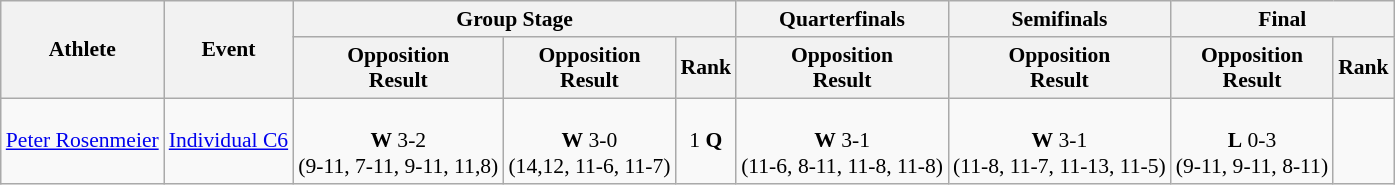<table class=wikitable style="font-size:90%">
<tr>
<th rowspan="2">Athlete</th>
<th rowspan="2">Event</th>
<th colspan="3">Group Stage</th>
<th>Quarterfinals</th>
<th>Semifinals</th>
<th colspan="2">Final</th>
</tr>
<tr>
<th>Opposition<br>Result</th>
<th>Opposition<br>Result</th>
<th>Rank</th>
<th>Opposition<br>Result</th>
<th>Opposition<br>Result</th>
<th>Opposition<br>Result</th>
<th>Rank</th>
</tr>
<tr align=center>
<td align=left><a href='#'>Peter Rosenmeier</a></td>
<td align=left><a href='#'>Individual C6</a></td>
<td><br><strong>W</strong> 3-2<br>(9-11, 7-11, 9-11, 11,8)</td>
<td><br><strong>W</strong> 3-0<br>(14,12, 11-6, 11-7)</td>
<td>1 <strong>Q</strong></td>
<td><br><strong>W</strong> 3-1<br>(11-6, 8-11, 11-8, 11-8)</td>
<td><br><strong>W</strong> 3-1<br>(11-8, 11-7, 11-13, 11-5)</td>
<td><br><strong>L</strong> 0-3<br>(9-11, 9-11, 8-11)</td>
<td></td>
</tr>
</table>
